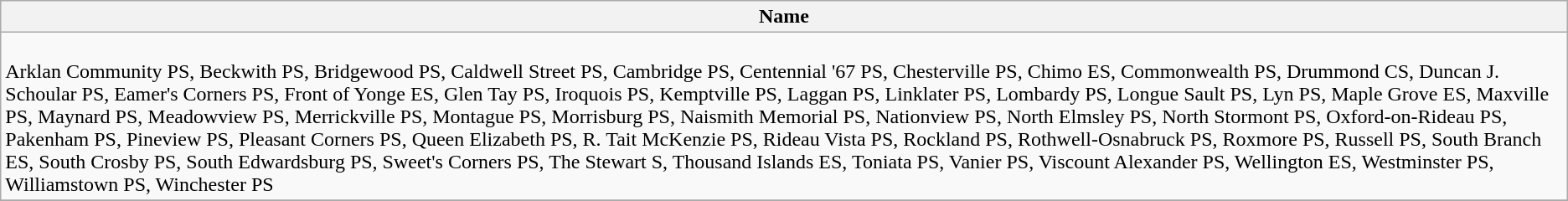<table class="wikitable sortable">
<tr>
<th scope="col">Name</th>
</tr>
<tr>
<td><br>Arklan Community PS,
Beckwith PS,
Bridgewood PS,
Caldwell Street PS,
Cambridge PS,
Centennial '67 PS,
Chesterville PS,
Chimo ES,
Commonwealth PS,
Drummond CS,
Duncan J. Schoular PS,
Eamer's Corners PS,
Front of Yonge ES,
Glen Tay PS,
Iroquois PS,
Kemptville PS,
Laggan PS,
Linklater PS,
Lombardy PS,
Longue Sault PS,
Lyn PS,
Maple Grove ES,
Maxville PS,
Maynard PS,
Meadowview PS,
Merrickville PS,
Montague PS,
Morrisburg PS,
Naismith Memorial PS,
Nationview PS,
North Elmsley PS,
North Stormont PS,
Oxford-on-Rideau PS,
Pakenham PS,
Pineview PS,
Pleasant Corners PS,
Queen Elizabeth PS,
R. Tait McKenzie PS,
Rideau Vista PS,
Rockland PS,
Rothwell-Osnabruck PS,
Roxmore PS,
Russell PS,
South Branch ES,
South Crosby PS,
South Edwardsburg PS,
Sweet's Corners PS,
The Stewart S,
Thousand Islands ES,
Toniata PS,
Vanier PS,
Viscount Alexander PS,
Wellington ES,
Westminster PS,
Williamstown PS,
Winchester PS</td>
</tr>
<tr>
</tr>
</table>
